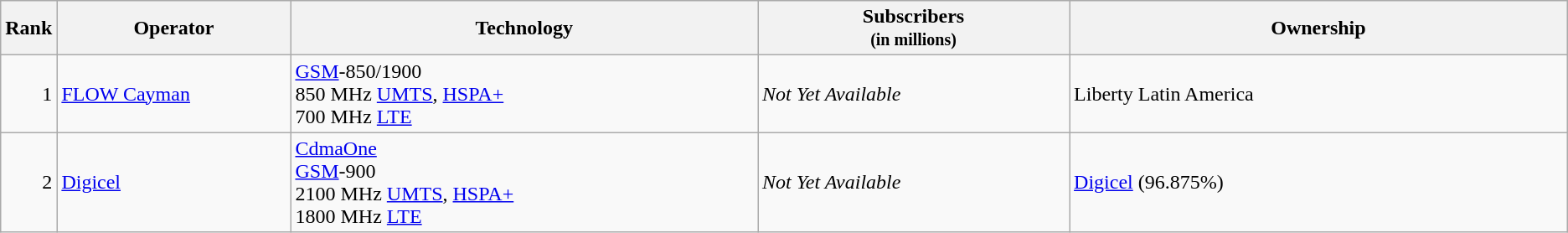<table class="wikitable">
<tr>
<th style="width:3%;">Rank</th>
<th style="width:15%;">Operator</th>
<th style="width:30%;">Technology</th>
<th style="width:20%;">Subscribers<br><small>(in millions)</small></th>
<th style="width:32%;">Ownership</th>
</tr>
<tr>
<td align=right>1</td>
<td><a href='#'>FLOW Cayman</a></td>
<td><a href='#'>GSM</a>-850/1900<br>850 MHz <a href='#'>UMTS</a>, <a href='#'>HSPA+</a><br>700 MHz <a href='#'>LTE</a></td>
<td><em>Not Yet Available</em></td>
<td>Liberty Latin America</td>
</tr>
<tr>
<td align=right>2</td>
<td><a href='#'>Digicel</a></td>
<td><a href='#'>CdmaOne</a><br> <a href='#'>GSM</a>-900 <br>2100 MHz <a href='#'>UMTS</a>, <a href='#'>HSPA+</a><br>1800 MHz <a href='#'>LTE</a></td>
<td><em>Not Yet Available</em></td>
<td><a href='#'>Digicel</a> (96.875%)</td>
</tr>
</table>
